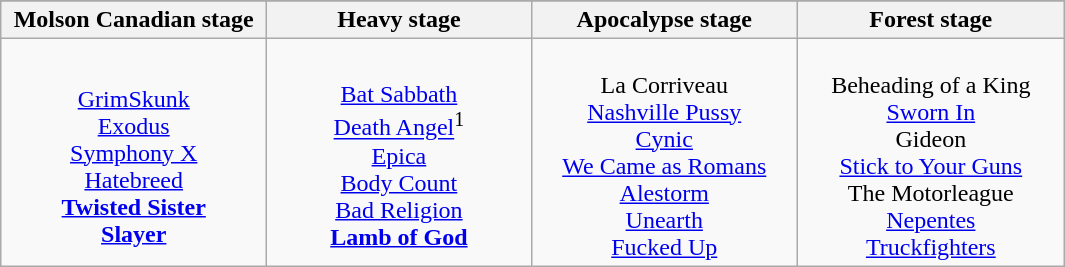<table class="wikitable" style="text-align:center; vertical-align:top; width:710px">
<tr>
</tr>
<tr>
<th>Molson Canadian stage</th>
<th>Heavy stage</th>
<th>Apocalypse stage</th>
<th>Forest stage</th>
</tr>
<tr>
<td style="width:175px;"><br><a href='#'>GrimSkunk</a><br>
<a href='#'>Exodus</a><br>
<a href='#'>Symphony X</a><br>
<a href='#'>Hatebreed</a><br>
<strong><a href='#'>Twisted Sister</a></strong><br>
<strong><a href='#'>Slayer</a></strong></td>
<td style="width:175px;"><br><a href='#'>Bat Sabbath</a><br>
<a href='#'>Death Angel</a><sup>1</sup><br>
<a href='#'>Epica</a><br>
<a href='#'>Body Count</a><br>
<a href='#'>Bad Religion</a><br>
<strong><a href='#'>Lamb of God</a></strong></td>
<td style="width:175px;"><br>La Corriveau<br>
<a href='#'>Nashville Pussy</a><br>
<a href='#'>Cynic</a><br>
<a href='#'>We Came as Romans</a><br>
<a href='#'>Alestorm</a><br>
<a href='#'>Unearth</a><br>
<a href='#'>Fucked Up</a></td>
<td style="width:175px;"><br>Beheading of a King<br>
<a href='#'>Sworn In</a><br>
Gideon<br>
<a href='#'>Stick to Your Guns</a><br>
The Motorleague<br>
<a href='#'>Nepentes</a><br>
<a href='#'>Truckfighters</a></td>
</tr>
</table>
